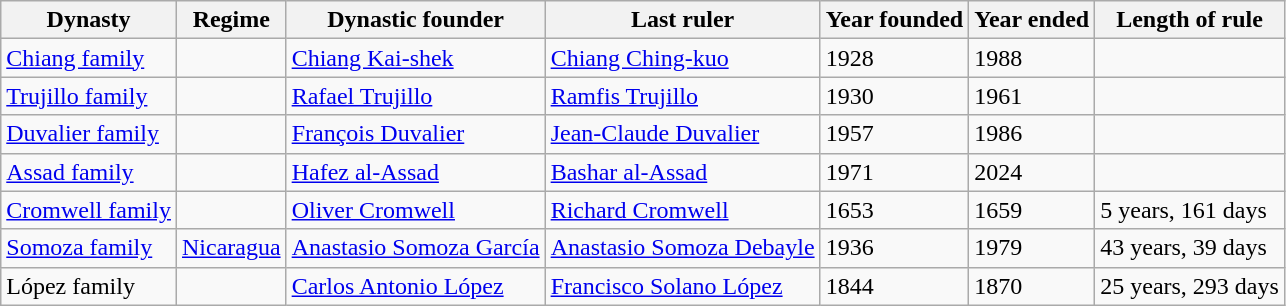<table class="wikitable sortable">
<tr>
<th>Dynasty</th>
<th>Regime</th>
<th>Dynastic founder</th>
<th>Last ruler</th>
<th>Year founded</th>
<th>Year ended</th>
<th>Length of rule</th>
</tr>
<tr>
<td><a href='#'>Chiang family</a></td>
<td></td>
<td><a href='#'>Chiang Kai-shek</a></td>
<td><a href='#'>Chiang Ching-kuo</a></td>
<td>1928</td>
<td>1988</td>
<td></td>
</tr>
<tr>
<td><a href='#'>Trujillo family</a></td>
<td></td>
<td><a href='#'>Rafael Trujillo</a></td>
<td><a href='#'>Ramfis Trujillo</a></td>
<td>1930</td>
<td>1961</td>
<td></td>
</tr>
<tr>
<td><a href='#'>Duvalier family</a></td>
<td></td>
<td><a href='#'>François Duvalier</a></td>
<td><a href='#'>Jean-Claude Duvalier</a></td>
<td>1957</td>
<td>1986</td>
<td></td>
</tr>
<tr>
<td><a href='#'>Assad family</a></td>
<td></td>
<td><a href='#'>Hafez al-Assad</a></td>
<td><a href='#'>Bashar al-Assad</a></td>
<td>1971</td>
<td>2024</td>
<td></td>
</tr>
<tr>
<td><a href='#'>Cromwell family</a></td>
<td></td>
<td><a href='#'>Oliver Cromwell</a></td>
<td><a href='#'>Richard Cromwell</a></td>
<td>1653</td>
<td>1659</td>
<td>5 years, 161 days</td>
</tr>
<tr>
<td><a href='#'>Somoza family</a></td>
<td><a href='#'>Nicaragua</a></td>
<td><a href='#'>Anastasio Somoza García</a></td>
<td><a href='#'>Anastasio Somoza Debayle</a></td>
<td>1936</td>
<td>1979</td>
<td>43 years, 39 days</td>
</tr>
<tr>
<td>López family</td>
<td></td>
<td><a href='#'>Carlos Antonio López</a></td>
<td><a href='#'>Francisco Solano López</a></td>
<td>1844</td>
<td>1870</td>
<td>25 years, 293 days</td>
</tr>
</table>
